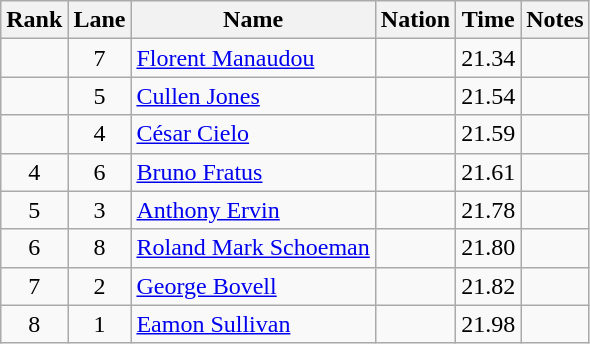<table class="wikitable sortable" style="text-align:center">
<tr>
<th>Rank</th>
<th>Lane</th>
<th>Name</th>
<th>Nation</th>
<th>Time</th>
<th>Notes</th>
</tr>
<tr>
<td></td>
<td>7</td>
<td align=left><a href='#'>Florent Manaudou</a></td>
<td align=left></td>
<td>21.34</td>
<td></td>
</tr>
<tr>
<td></td>
<td>5</td>
<td align=left><a href='#'>Cullen Jones</a></td>
<td align=left></td>
<td>21.54</td>
<td></td>
</tr>
<tr>
<td></td>
<td>4</td>
<td align=left><a href='#'>César Cielo</a></td>
<td align=left></td>
<td>21.59</td>
<td></td>
</tr>
<tr>
<td>4</td>
<td>6</td>
<td align=left><a href='#'>Bruno Fratus</a></td>
<td align=left></td>
<td>21.61</td>
<td></td>
</tr>
<tr>
<td>5</td>
<td>3</td>
<td align=left><a href='#'>Anthony Ervin</a></td>
<td align=left></td>
<td>21.78</td>
<td></td>
</tr>
<tr>
<td>6</td>
<td>8</td>
<td align=left><a href='#'>Roland Mark Schoeman</a></td>
<td align=left></td>
<td>21.80</td>
<td></td>
</tr>
<tr>
<td>7</td>
<td>2</td>
<td align=left><a href='#'>George Bovell</a></td>
<td align=left></td>
<td>21.82</td>
<td></td>
</tr>
<tr>
<td>8</td>
<td>1</td>
<td align=left><a href='#'>Eamon Sullivan</a></td>
<td align=left></td>
<td>21.98</td>
<td></td>
</tr>
</table>
